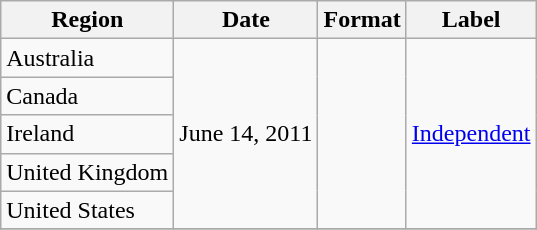<table class="wikitable">
<tr>
<th>Region</th>
<th>Date</th>
<th>Format</th>
<th>Label</th>
</tr>
<tr>
<td>Australia</td>
<td rowspan="5">June 14, 2011</td>
<td rowspan="5"></td>
<td rowspan="5"><a href='#'>Independent</a></td>
</tr>
<tr>
<td>Canada</td>
</tr>
<tr>
<td>Ireland</td>
</tr>
<tr>
<td>United Kingdom</td>
</tr>
<tr>
<td>United States</td>
</tr>
<tr>
</tr>
</table>
